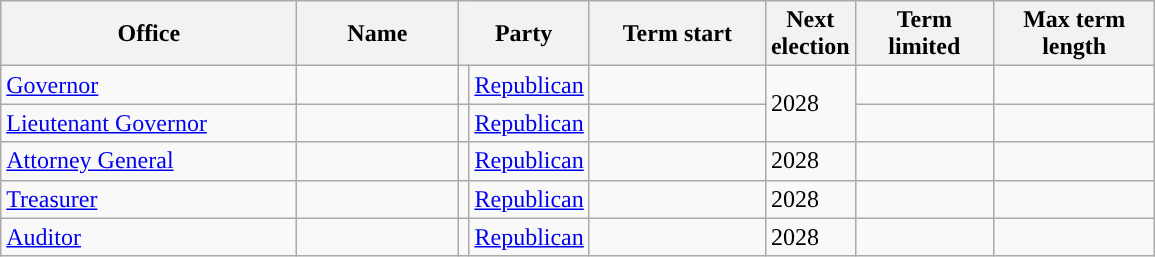<table class="sortable wikitable">
<tr>
<th scope="col" width=190>Office</th>
<th scope="col" width=100>Name</th>
<th scope="col" width=75 colspan=2>Party</th>
<th scope="col" width=110>Term start</th>
<th scope="col" width=50>Next election</th>
<th scope="col" width=85>Term limited</th>
<th scope="col" width=100>Max term length</th>
</tr>
<tr>
<td><a href='#'>Governor</a></td>
<td></td>
<td style="background-color:"></td>
<td><a href='#'>Republican</a></td>
<td></td>
<td rowspan=2>2028</td>
<td></td>
<td></td>
</tr>
<tr>
<td><a href='#'>Lieutenant Governor</a></td>
<td></td>
<td style="background-color:"></td>
<td><a href='#'>Republican</a></td>
<td></td>
<td></td>
<td></td>
</tr>
<tr>
<td><a href='#'>Attorney General</a></td>
<td></td>
<td style="background-color:"></td>
<td><a href='#'>Republican</a></td>
<td></td>
<td>2028</td>
<td></td>
<td></td>
</tr>
<tr>
<td><a href='#'>Treasurer</a></td>
<td></td>
<td style="background-color:"></td>
<td><a href='#'>Republican</a></td>
<td></td>
<td>2028</td>
<td></td>
<td></td>
</tr>
<tr>
<td><a href='#'>Auditor</a></td>
<td></td>
<td style="background-color:"></td>
<td><a href='#'>Republican</a></td>
<td></td>
<td>2028</td>
<td></td>
<td></td>
</tr>
</table>
